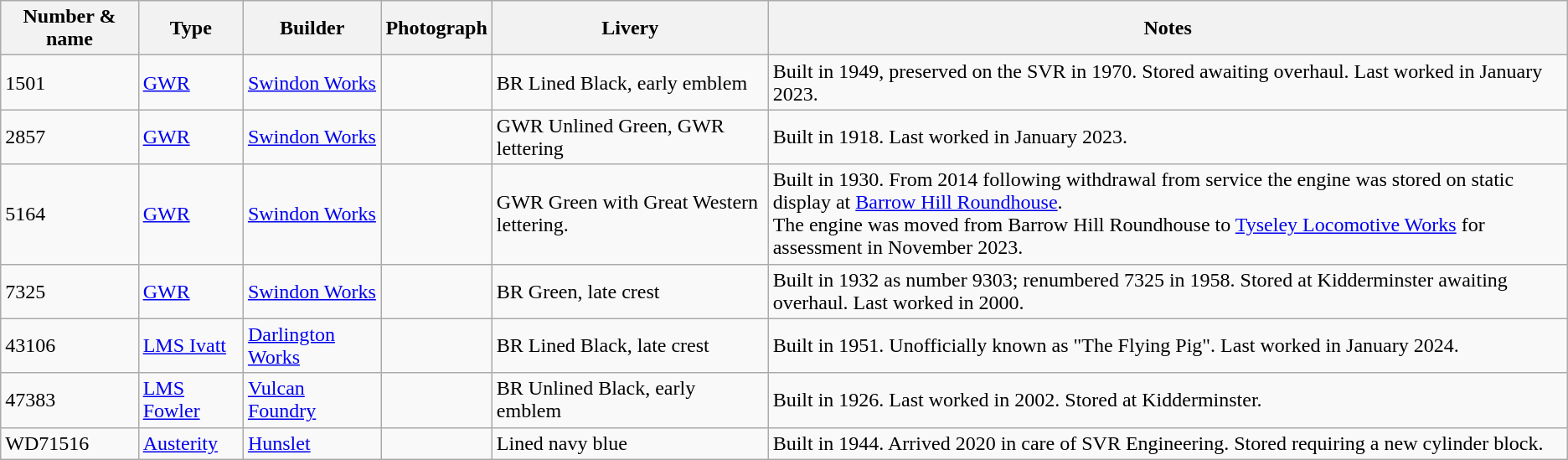<table class="wikitable">
<tr>
<th>Number & name</th>
<th>Type</th>
<th>Builder</th>
<th>Photograph</th>
<th>Livery</th>
<th>Notes</th>
</tr>
<tr>
<td>1501</td>
<td><a href='#'>GWR </a> </td>
<td><a href='#'>Swindon Works</a></td>
<td></td>
<td>BR Lined Black, early emblem</td>
<td>Built in 1949, preserved on the SVR in 1970. Stored awaiting overhaul. Last worked in January 2023.</td>
</tr>
<tr>
<td>2857</td>
<td><a href='#'>GWR </a> </td>
<td><a href='#'>Swindon Works</a></td>
<td></td>
<td>GWR Unlined Green, GWR lettering</td>
<td>Built in 1918. Last worked in January 2023.</td>
</tr>
<tr>
<td>5164</td>
<td><a href='#'>GWR </a> </td>
<td><a href='#'>Swindon Works</a></td>
<td></td>
<td>GWR Green with Great Western lettering.</td>
<td>Built in 1930. From 2014 following withdrawal from service the engine was stored on static display at <a href='#'>Barrow Hill Roundhouse</a>.<br>The engine was moved from Barrow Hill Roundhouse to <a href='#'>Tyseley Locomotive Works</a> for assessment in November 2023.</td>
</tr>
<tr>
<td>7325</td>
<td><a href='#'>GWR </a> </td>
<td><a href='#'>Swindon Works</a></td>
<td></td>
<td>BR Green, late crest</td>
<td>Built in 1932 as number 9303; renumbered 7325 in 1958. Stored at Kidderminster awaiting overhaul. Last worked in 2000.</td>
</tr>
<tr>
<td>43106</td>
<td><a href='#'>LMS Ivatt </a> </td>
<td><a href='#'>Darlington Works</a></td>
<td></td>
<td>BR Lined Black, late crest</td>
<td>Built in 1951. Unofficially known as "The Flying Pig". Last worked in January 2024.</td>
</tr>
<tr>
<td>47383</td>
<td><a href='#'>LMS Fowler </a> </td>
<td><a href='#'>Vulcan Foundry</a></td>
<td></td>
<td>BR Unlined Black, early emblem</td>
<td>Built in 1926. Last worked in 2002. Stored at Kidderminster.</td>
</tr>
<tr>
<td>WD71516 </td>
<td><a href='#'>Austerity</a> </td>
<td><a href='#'>Hunslet</a></td>
<td></td>
<td>Lined navy blue</td>
<td>Built in 1944.  Arrived 2020 in care of SVR Engineering. Stored requiring a new cylinder block.</td>
</tr>
</table>
